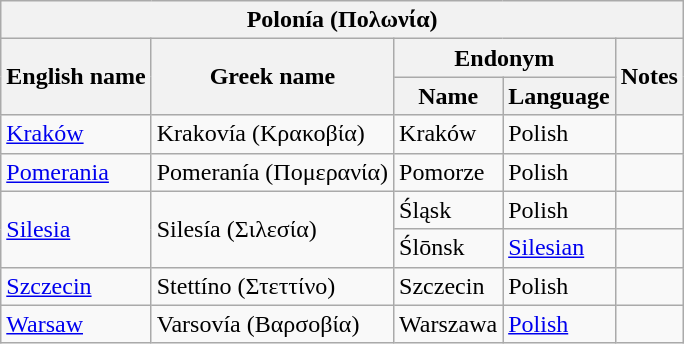<table class="wikitable sortable">
<tr>
<th colspan="5"> Polonía (Πολωνία)</th>
</tr>
<tr>
<th rowspan="2">English name</th>
<th rowspan="2">Greek name</th>
<th colspan="2">Endonym</th>
<th rowspan="2">Notes</th>
</tr>
<tr>
<th>Name</th>
<th>Language</th>
</tr>
<tr>
<td><a href='#'>Kraków</a></td>
<td>Krakovía (Κρακοβία)</td>
<td>Kraków</td>
<td>Polish</td>
<td></td>
</tr>
<tr>
<td><a href='#'>Pomerania</a></td>
<td>Pomeranía (Πομερανία)</td>
<td>Pomorze</td>
<td>Polish</td>
<td></td>
</tr>
<tr>
<td rowspan="2"><a href='#'>Silesia</a></td>
<td rowspan="2">Silesía (Σιλεσία)</td>
<td>Śląsk</td>
<td>Polish</td>
<td></td>
</tr>
<tr>
<td>Ślōnsk</td>
<td><a href='#'>Silesian</a></td>
<td></td>
</tr>
<tr>
<td><a href='#'>Szczecin</a></td>
<td>Stettíno (Στεττίνο)</td>
<td>Szczecin</td>
<td>Polish</td>
<td></td>
</tr>
<tr>
<td><a href='#'>Warsaw</a></td>
<td>Varsovía (Βαρσοβία)</td>
<td>Warszawa</td>
<td><a href='#'>Polish</a></td>
<td></td>
</tr>
</table>
